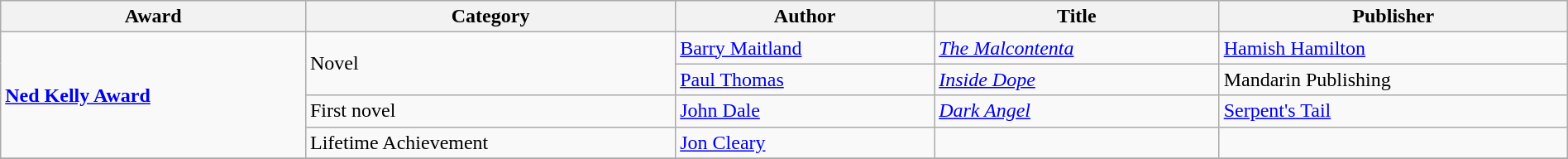<table class="wikitable" width=100%>
<tr>
<th>Award</th>
<th>Category</th>
<th>Author</th>
<th>Title</th>
<th>Publisher</th>
</tr>
<tr>
<td rowspan=4><strong><a href='#'>Ned Kelly Award</a></strong></td>
<td rowspan=2>Novel</td>
<td><a href='#'>Barry Maitland</a></td>
<td><em><a href='#'>The Malcontenta</a></em></td>
<td><a href='#'>Hamish Hamilton</a></td>
</tr>
<tr>
<td><a href='#'>Paul Thomas</a></td>
<td><em><a href='#'>Inside Dope</a></em></td>
<td>Mandarin Publishing</td>
</tr>
<tr>
<td>First novel</td>
<td><a href='#'>John Dale</a></td>
<td><em><a href='#'>Dark Angel</a></em></td>
<td><a href='#'>Serpent's Tail</a></td>
</tr>
<tr>
<td>Lifetime Achievement</td>
<td><a href='#'>Jon Cleary</a></td>
<td></td>
<td></td>
</tr>
<tr>
</tr>
</table>
